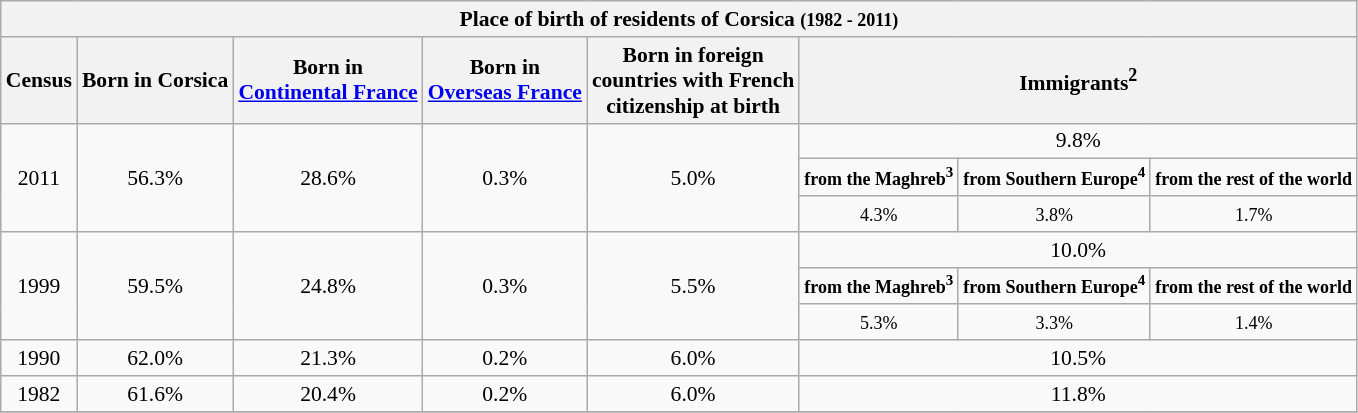<table class="sort wikitable" style="font-size: 90%">
<tr>
<th colspan=8>Place of birth of residents of Corsica <small>(1982 - 2011)</small></th>
</tr>
<tr>
<th>Census</th>
<th>Born in Corsica</th>
<th>Born in<br><a href='#'>Continental France</a></th>
<th>Born in<br><a href='#'>Overseas France</a></th>
<th>Born in foreign<br>countries with French<br>citizenship at birth</th>
<th align=center colspan=3>Immigrants<sup>2</sup></th>
</tr>
<tr>
<td align=center rowspan=3>2011</td>
<td align=center rowspan=3>56.3%</td>
<td align=center rowspan=3>28.6%</td>
<td align=center rowspan=3>0.3%</td>
<td align=center rowspan=3>5.0%</td>
<td align=center colspan=3>9.8%</td>
</tr>
<tr>
<td align=center><strong><small>from the Maghreb<sup>3</sup></small></strong></td>
<td align=center><strong><small>from Southern Europe<sup>4</sup></small></strong></td>
<td align=center><strong><small>from the rest of the world</small></strong></td>
</tr>
<tr>
<td align=center><small>4.3%</small></td>
<td align=center><small>3.8%</small></td>
<td align=center><small>1.7%</small></td>
</tr>
<tr>
<td align=center rowspan=3>1999</td>
<td align=center rowspan=3>59.5%</td>
<td align=center rowspan=3>24.8%</td>
<td align=center rowspan=3>0.3%</td>
<td align=center rowspan=3>5.5%</td>
<td align=center colspan=3>10.0%</td>
</tr>
<tr>
<td align=center><strong><small>from the Maghreb<sup>3</sup></small></strong></td>
<td align=center><strong><small>from Southern Europe<sup>4</sup></small></strong></td>
<td align=center><strong><small>from the rest of the world</small></strong></td>
</tr>
<tr>
<td align=center><small>5.3%</small></td>
<td align=center><small>3.3%</small></td>
<td align=center><small>1.4%</small></td>
</tr>
<tr>
<td align=center>1990</td>
<td align=center>62.0%</td>
<td align=center>21.3%</td>
<td align=center>0.2%</td>
<td align=center>6.0%</td>
<td align=center colspan=3>10.5%</td>
</tr>
<tr>
<td align=center>1982</td>
<td align=center>61.6%</td>
<td align=center>20.4%</td>
<td align=center>0.2%</td>
<td align=center>6.0%</td>
<td align=center colspan=3>11.8%</td>
</tr>
<tr>
</tr>
</table>
